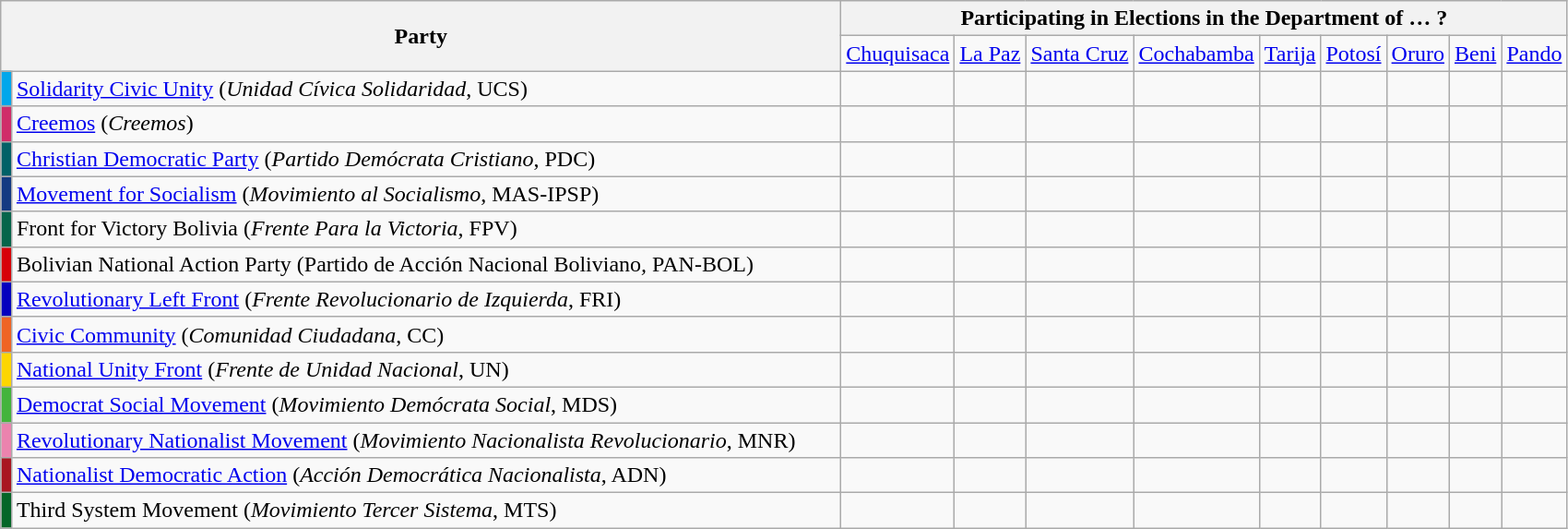<table class="wikitable">
<tr>
<th colspan="2" rowspan="2" width="600 px">Party</th>
<th colspan="9">Participating in Elections in the Department of … ?</th>
</tr>
<tr>
<td><a href='#'>Chuquisaca</a></td>
<td><a href='#'>La Paz</a></td>
<td><a href='#'>Santa Cruz</a></td>
<td><a href='#'>Cochabamba</a></td>
<td><a href='#'>Tarija</a></td>
<td><a href='#'>Potosí</a></td>
<td><a href='#'>Oruro</a></td>
<td><a href='#'>Beni</a></td>
<td><a href='#'>Pando</a></td>
</tr>
<tr>
<td bgcolor="#00a7eb"></td>
<td><a href='#'>Solidarity Civic Unity</a> (<em>Unidad Cívica Solidaridad</em>, UCS)</td>
<td></td>
<td></td>
<td></td>
<td></td>
<td></td>
<td></td>
<td></td>
<td></td>
<td></td>
</tr>
<tr>
<td bgcolor="#d02d69"></td>
<td><a href='#'>Creemos</a> (<em>Creemos</em>)</td>
<td></td>
<td></td>
<td></td>
<td></td>
<td></td>
<td></td>
<td></td>
<td></td>
<td></td>
</tr>
<tr>
<td bgcolor="#016167"></td>
<td><a href='#'>Christian Democratic Party</a> (<em>Partido Demócrata Cristiano</em>, PDC)</td>
<td></td>
<td></td>
<td></td>
<td></td>
<td></td>
<td></td>
<td></td>
<td></td>
<td></td>
</tr>
<tr>
<td bgcolor="#143a82"></td>
<td><a href='#'>Movement for Socialism</a> (<em>Movimiento al Socialismo</em>, MAS-IPSP)</td>
<td></td>
<td></td>
<td></td>
<td></td>
<td></td>
<td></td>
<td></td>
<td></td>
<td></td>
</tr>
<tr>
<td bgcolor="#05654a"></td>
<td>Front for Victory Bolivia (<em>Frente Para la Victoria</em>, FPV)</td>
<td></td>
<td></td>
<td></td>
<td></td>
<td></td>
<td></td>
<td></td>
<td></td>
<td></td>
</tr>
<tr>
<td bgcolor="#d70109"></td>
<td>Bolivian National Action Party (Partido de Acción Nacional Boliviano<em>,</em> PAN-BOL)</td>
<td></td>
<td></td>
<td></td>
<td></td>
<td></td>
<td></td>
<td></td>
<td></td>
<td></td>
</tr>
<tr>
<td bgcolor="#0400be"></td>
<td><a href='#'>Revolutionary Left Front</a> (<em>Frente Revolucionario de Izquierda</em>, FRI)</td>
<td></td>
<td></td>
<td></td>
<td></td>
<td></td>
<td></td>
<td></td>
<td></td>
<td></td>
</tr>
<tr>
<td bgcolor="#ef6424"></td>
<td><a href='#'>Civic Community</a> (<em>Comunidad Ciudadana</em>, CC)</td>
<td></td>
<td></td>
<td></td>
<td></td>
<td></td>
<td></td>
<td></td>
<td></td>
<td></td>
</tr>
<tr>
<td bgcolor="#fdd601"></td>
<td><a href='#'>National Unity Front</a> (<em>Frente de Unidad Nacional</em>, UN)</td>
<td></td>
<td></td>
<td></td>
<td></td>
<td></td>
<td></td>
<td></td>
<td></td>
<td></td>
</tr>
<tr>
<td bgcolor="#43b43c"></td>
<td><a href='#'>Democrat Social Movement</a> (<em>Movimiento Demócrata Social</em>, MDS)</td>
<td></td>
<td></td>
<td></td>
<td></td>
<td></td>
<td></td>
<td></td>
<td></td>
<td></td>
</tr>
<tr>
<td bgcolor="#eb83ae"></td>
<td><a href='#'>Revolutionary Nationalist Movement</a> (<em>Movimiento Nacionalista Revolucionario</em>, MNR)</td>
<td></td>
<td></td>
<td></td>
<td></td>
<td></td>
<td></td>
<td></td>
<td></td>
<td></td>
</tr>
<tr>
<td bgcolor="#a91621"></td>
<td><a href='#'>Nationalist Democratic Action</a> (<em>Acción Democrática Nacionalista</em>, ADN)</td>
<td></td>
<td></td>
<td></td>
<td></td>
<td></td>
<td></td>
<td></td>
<td></td>
<td></td>
</tr>
<tr>
<td bgcolor="#046628"></td>
<td>Third System Movement (<em>Movimiento Tercer Sistema</em>, MTS)</td>
<td></td>
<td></td>
<td></td>
<td></td>
<td></td>
<td></td>
<td></td>
<td></td>
<td></td>
</tr>
</table>
